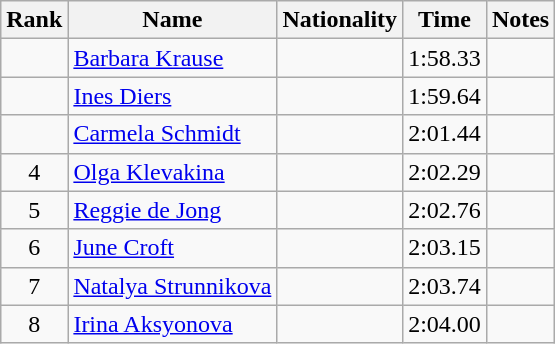<table class="wikitable sortable" style="text-align:center">
<tr>
<th>Rank</th>
<th>Name</th>
<th>Nationality</th>
<th>Time</th>
<th>Notes</th>
</tr>
<tr>
<td></td>
<td align=left><a href='#'>Barbara Krause</a></td>
<td align=left></td>
<td>1:58.33</td>
<td></td>
</tr>
<tr>
<td></td>
<td align=left><a href='#'>Ines Diers</a></td>
<td align=left></td>
<td>1:59.64</td>
<td></td>
</tr>
<tr>
<td></td>
<td align=left><a href='#'>Carmela Schmidt</a></td>
<td align=left></td>
<td>2:01.44</td>
<td></td>
</tr>
<tr>
<td>4</td>
<td align=left><a href='#'>Olga Klevakina</a></td>
<td align=left></td>
<td>2:02.29</td>
<td></td>
</tr>
<tr>
<td>5</td>
<td align=left><a href='#'>Reggie de Jong</a></td>
<td align=left></td>
<td>2:02.76</td>
<td></td>
</tr>
<tr>
<td>6</td>
<td align=left><a href='#'>June Croft</a></td>
<td align=left></td>
<td>2:03.15</td>
<td></td>
</tr>
<tr>
<td>7</td>
<td align=left><a href='#'>Natalya Strunnikova</a></td>
<td align=left></td>
<td>2:03.74</td>
<td></td>
</tr>
<tr>
<td>8</td>
<td align=left><a href='#'>Irina Aksyonova</a></td>
<td align=left></td>
<td>2:04.00</td>
<td></td>
</tr>
</table>
